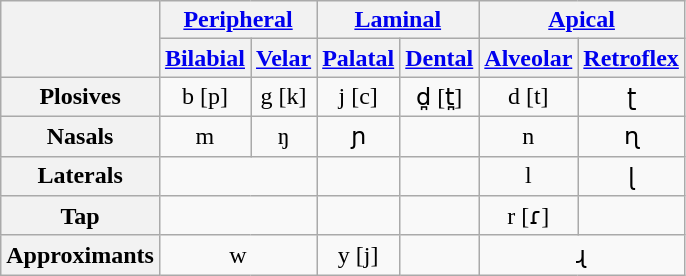<table class="wikitable IPA">
<tr>
<th rowspan=2></th>
<th colspan=2><a href='#'>Peripheral</a></th>
<th colspan=2><a href='#'>Laminal</a></th>
<th colspan=2><a href='#'>Apical</a></th>
</tr>
<tr>
<th><a href='#'>Bilabial</a></th>
<th><a href='#'>Velar</a></th>
<th><a href='#'>Palatal</a></th>
<th><a href='#'>Dental</a></th>
<th><a href='#'>Alveolar</a></th>
<th><a href='#'>Retroflex</a></th>
</tr>
<tr align=center>
<th>Plosives</th>
<td>b [p]</td>
<td>g [k]</td>
<td>j [c]</td>
<td>d̪ [t̪]</td>
<td>d [t]</td>
<td>ʈ</td>
</tr>
<tr align=center>
<th>Nasals</th>
<td>m</td>
<td>ŋ</td>
<td>ɲ</td>
<td></td>
<td>n</td>
<td>ɳ</td>
</tr>
<tr align=center>
<th>Laterals</th>
<td colspan=2></td>
<td></td>
<td></td>
<td>l</td>
<td>ɭ</td>
</tr>
<tr align=center>
<th>Tap</th>
<td colspan=2></td>
<td></td>
<td></td>
<td>r [ɾ]</td>
<td></td>
</tr>
<tr align=center>
<th>Approximants</th>
<td colspan=2>w</td>
<td>y [j]</td>
<td></td>
<td colspan=2>ɻ</td>
</tr>
</table>
